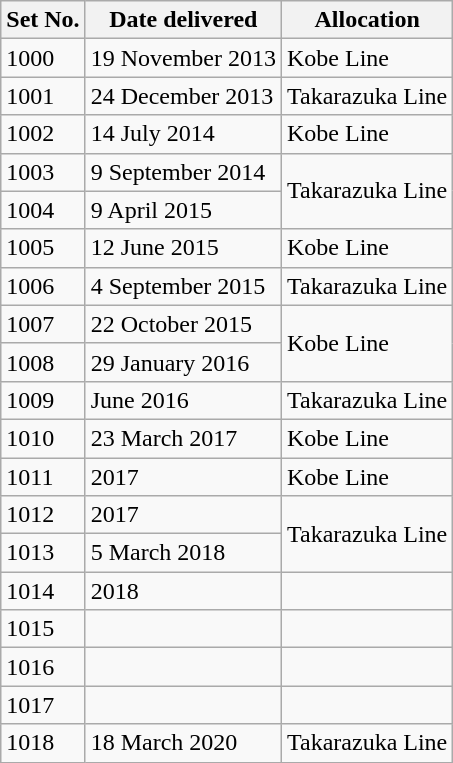<table class="wikitable">
<tr>
<th>Set No.</th>
<th>Date delivered</th>
<th>Allocation</th>
</tr>
<tr>
<td>1000</td>
<td>19 November 2013</td>
<td> Kobe Line</td>
</tr>
<tr>
<td>1001</td>
<td>24 December 2013</td>
<td> Takarazuka Line</td>
</tr>
<tr>
<td>1002</td>
<td>14 July 2014</td>
<td> Kobe Line</td>
</tr>
<tr>
<td>1003</td>
<td>9 September 2014</td>
<td rowspan="2"> Takarazuka Line</td>
</tr>
<tr>
<td>1004</td>
<td>9 April 2015</td>
</tr>
<tr>
<td>1005</td>
<td>12 June 2015</td>
<td> Kobe Line</td>
</tr>
<tr>
<td>1006</td>
<td>4 September 2015</td>
<td> Takarazuka Line</td>
</tr>
<tr>
<td>1007</td>
<td>22 October 2015</td>
<td rowspan="2"> Kobe Line</td>
</tr>
<tr>
<td>1008</td>
<td>29 January 2016</td>
</tr>
<tr>
<td>1009</td>
<td>June 2016</td>
<td> Takarazuka Line</td>
</tr>
<tr>
<td>1010</td>
<td>23 March 2017</td>
<td> Kobe Line</td>
</tr>
<tr>
<td>1011</td>
<td>2017</td>
<td> Kobe Line</td>
</tr>
<tr>
<td>1012</td>
<td>2017</td>
<td rowspan="2"> Takarazuka Line</td>
</tr>
<tr>
<td>1013</td>
<td>5 March 2018</td>
</tr>
<tr>
<td>1014</td>
<td>2018</td>
<td></td>
</tr>
<tr>
<td>1015</td>
<td></td>
<td></td>
</tr>
<tr>
<td>1016</td>
<td></td>
<td></td>
</tr>
<tr>
<td>1017</td>
<td></td>
<td></td>
</tr>
<tr>
<td>1018</td>
<td>18 March 2020</td>
<td> Takarazuka Line</td>
</tr>
</table>
